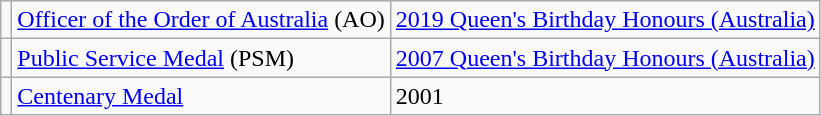<table class="wikitable">
<tr>
<td></td>
<td><a href='#'>Officer of the Order of Australia</a> (AO)</td>
<td><a href='#'>2019 Queen's Birthday Honours (Australia)</a></td>
</tr>
<tr>
<td></td>
<td><a href='#'>Public Service Medal</a> (PSM)</td>
<td><a href='#'>2007 Queen's Birthday Honours (Australia)</a></td>
</tr>
<tr>
<td></td>
<td><a href='#'>Centenary Medal</a></td>
<td>2001</td>
</tr>
</table>
